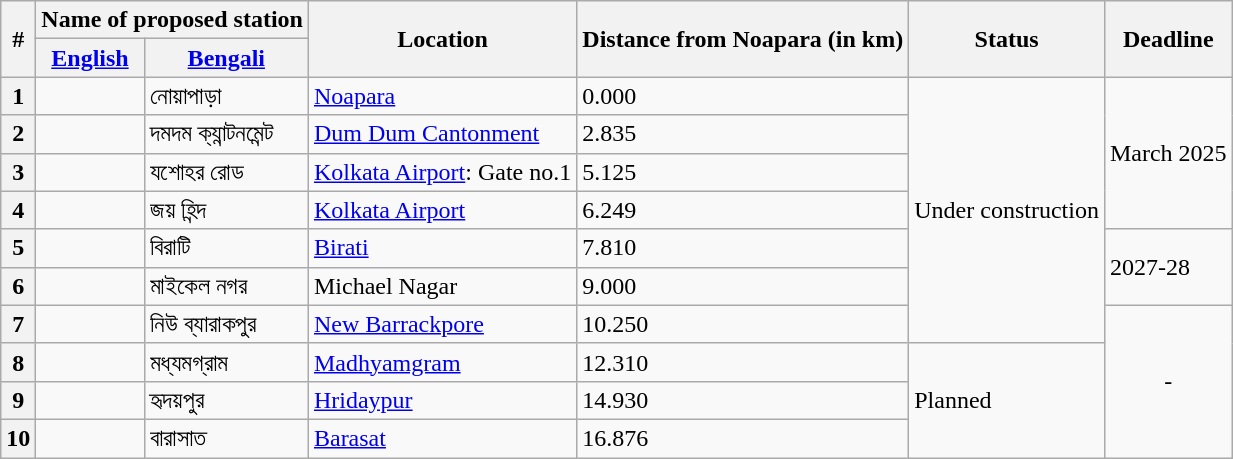<table class="wikitable">
<tr>
<th rowspan="2">#</th>
<th colspan="2">Name of proposed station</th>
<th rowspan="2">Location</th>
<th rowspan="2">Distance from <strong>Noapara</strong> (in km)</th>
<th rowspan="2">Status</th>
<th rowspan="2">Deadline</th>
</tr>
<tr>
<th><a href='#'>English</a></th>
<th><a href='#'>Bengali</a></th>
</tr>
<tr>
<th>1</th>
<td></td>
<td>নোয়াপাড়া</td>
<td><a href='#'>Noapara</a></td>
<td>0.000</td>
<td rowspan="7">Under construction</td>
<td rowspan= "4">March 2025</td>
</tr>
<tr>
<th>2</th>
<td></td>
<td>দমদম ক্যান্টনমেন্ট</td>
<td><a href='#'>Dum Dum Cantonment</a></td>
<td>2.835</td>
</tr>
<tr>
<th>3</th>
<td></td>
<td>যশোহর রোড</td>
<td><a href='#'>Kolkata Airport</a>: Gate no.1</td>
<td>5.125</td>
</tr>
<tr>
<th>4</th>
<td></td>
<td>জয় হিন্দ</td>
<td><a href='#'>Kolkata Airport</a></td>
<td>6.249</td>
</tr>
<tr>
<th>5</th>
<td></td>
<td>বিরাটি</td>
<td><a href='#'>Birati</a></td>
<td>7.810</td>
<td rowspan="2">2027-28</td>
</tr>
<tr>
<th>6</th>
<td></td>
<td>মাইকেল নগর</td>
<td>Michael Nagar</td>
<td>9.000</td>
</tr>
<tr>
<th>7</th>
<td></td>
<td>নিউ ব্যারাকপুর</td>
<td><a href='#'>New Barrackpore</a></td>
<td>10.250</td>
<td rowspan="4" style="text-align: center;">-</td>
</tr>
<tr>
<th>8</th>
<td></td>
<td>মধ্যমগ্রাম</td>
<td><a href='#'>Madhyamgram</a></td>
<td>12.310</td>
<td rowspan="3">Planned</td>
</tr>
<tr>
<th>9</th>
<td></td>
<td>হৃদয়পুর</td>
<td><a href='#'>Hridaypur</a></td>
<td>14.930</td>
</tr>
<tr>
<th>10</th>
<td></td>
<td>বারাসাত</td>
<td><a href='#'>Barasat</a></td>
<td>16.876</td>
</tr>
</table>
